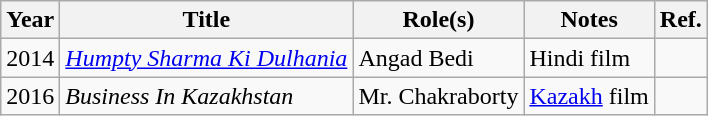<table class="wikitable">
<tr>
<th scope="col">Year</th>
<th scope="col">Title</th>
<th scope="col">Role(s)</th>
<th class="unsortable">Notes</th>
<th class="unsortable">Ref.</th>
</tr>
<tr>
<td>2014</td>
<td><em><a href='#'>Humpty Sharma Ki Dulhania</a></em></td>
<td>Angad Bedi</td>
<td>Hindi film</td>
<td style="text-align:center;"></td>
</tr>
<tr>
<td>2016</td>
<td><em>Business In Kazakhstan</em></td>
<td>Mr. Chakraborty</td>
<td><a href='#'>Kazakh</a> film</td>
<td style="text-align:center;"></td>
</tr>
</table>
